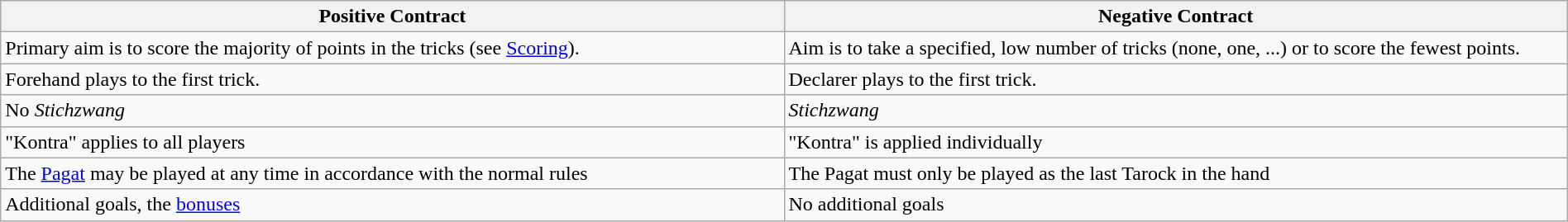<table class="wikitable float-left" width="100%">
<tr>
<th width="300">Positive Contract</th>
<th width="300">Negative Contract</th>
</tr>
<tr>
<td>Primary aim is to score the majority of points in the tricks (see <a href='#'>Scoring</a>).</td>
<td>Aim is to take a specified, low number of tricks (none, one, ...) or to score the fewest points.</td>
</tr>
<tr>
<td>Forehand plays to the first trick.</td>
<td>Declarer plays to the first trick.</td>
</tr>
<tr>
<td>No <em>Stichzwang</em></td>
<td><em>Stichzwang</em></td>
</tr>
<tr>
<td>"Kontra" applies to all players</td>
<td>"Kontra" is applied individually</td>
</tr>
<tr>
<td>The <a href='#'>Pagat</a> may be played at any time in accordance with the normal rules</td>
<td>The Pagat must only be played as the last Tarock in the hand</td>
</tr>
<tr>
<td>Additional goals, the <a href='#'>bonuses</a></td>
<td>No additional goals</td>
</tr>
</table>
